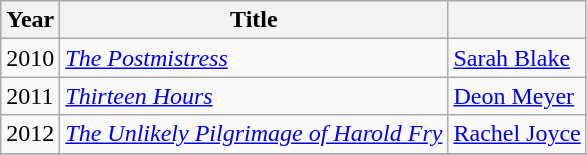<table class=wikitable>
<tr>
<th>Year</th>
<th>Title</th>
<th></th>
</tr>
<tr>
<td>2010</td>
<td><em><a href='#'>The Postmistress</a></em></td>
<td><a href='#'>Sarah Blake</a></td>
</tr>
<tr>
<td>2011</td>
<td><em><a href='#'>Thirteen Hours</a></em></td>
<td><a href='#'>Deon Meyer</a></td>
</tr>
<tr>
<td>2012</td>
<td><em><a href='#'>The Unlikely Pilgrimage of Harold Fry</a></em></td>
<td><a href='#'>Rachel Joyce</a></td>
</tr>
<tr>
</tr>
</table>
